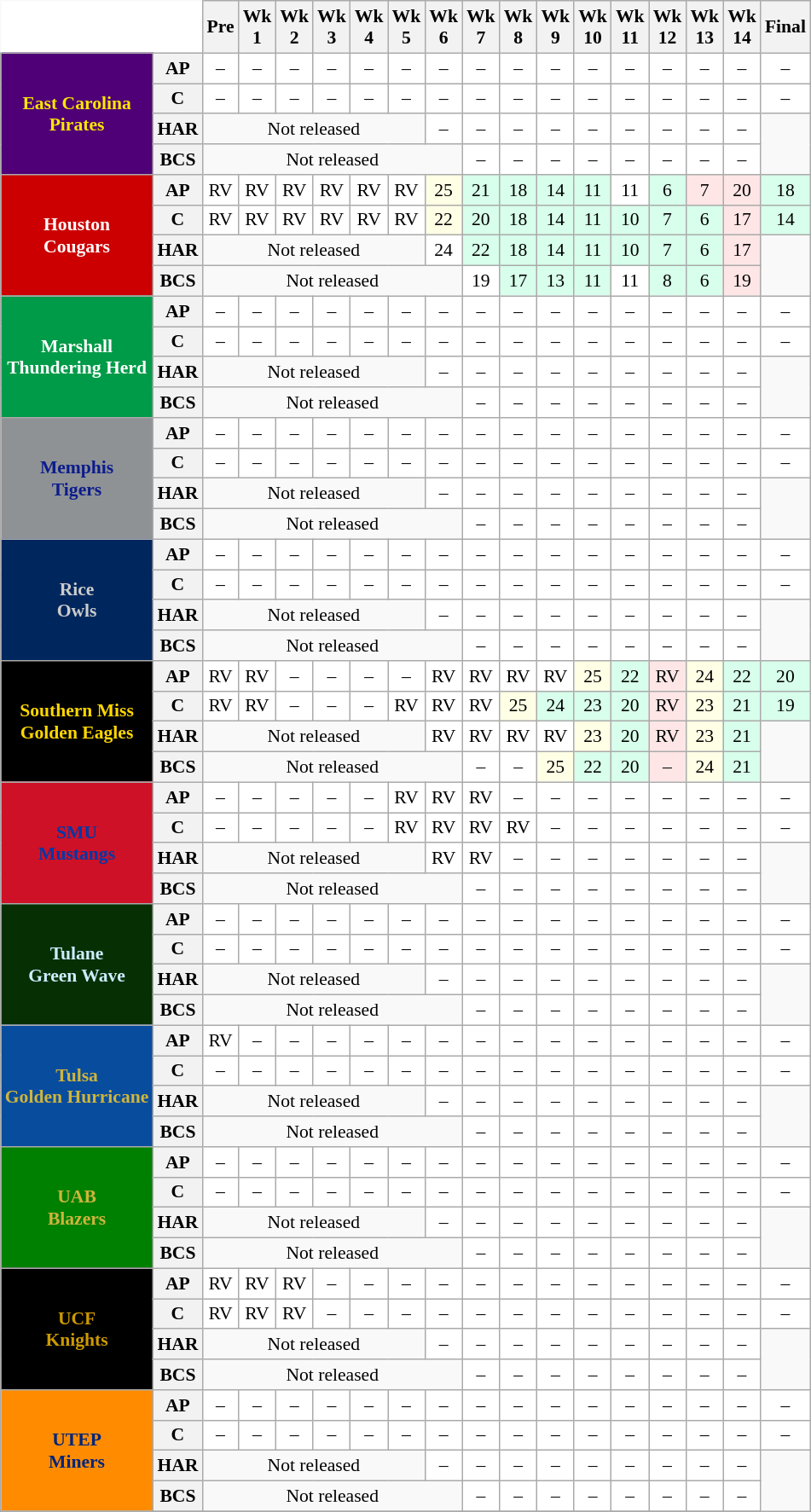<table class="wikitable" style="white-space:nowrap;font-size:90%;">
<tr>
<th colspan=2 style="background:white; border-top-style:hidden; border-left-style:hidden;"> </th>
<th>Pre</th>
<th>Wk<br>1</th>
<th>Wk<br>2</th>
<th>Wk<br>3</th>
<th>Wk<br>4</th>
<th>Wk<br>5</th>
<th>Wk<br>6</th>
<th>Wk<br>7</th>
<th>Wk<br>8</th>
<th>Wk<br>9</th>
<th>Wk<br>10</th>
<th>Wk<br>11</th>
<th>Wk<br>12</th>
<th>Wk<br>13</th>
<th>Wk<br>14</th>
<th>Final</th>
</tr>
<tr style="text-align:center;">
<th rowspan=4 style="background:#4F0076; color:#FFE600;"><strong>East Carolina<br>Pirates</strong></th>
<th>AP</th>
<td style="background:#FFF;">–</td>
<td style="background:#FFF;">–</td>
<td style="background:#FFF;">–</td>
<td style="background:#FFF;">–</td>
<td style="background:#FFF;">–</td>
<td style="background:#FFF;">–</td>
<td style="background:#FFF;">–</td>
<td style="background:#FFF;">–</td>
<td style="background:#FFF;">–</td>
<td style="background:#FFF;">–</td>
<td style="background:#FFF;">–</td>
<td style="background:#FFF;">–</td>
<td style="background:#FFF;">–</td>
<td style="background:#FFF;">–</td>
<td style="background:#FFF;">–</td>
<td style="background:#FFF;">–</td>
</tr>
<tr style="text-align:center;">
<th>C</th>
<td style="background:#FFF;">–</td>
<td style="background:#FFF;">–</td>
<td style="background:#FFF;">–</td>
<td style="background:#FFF;">–</td>
<td style="background:#FFF">–</td>
<td style="background:#FFF;">–</td>
<td style="background:#FFF;">–</td>
<td style="background:#FFF;">–</td>
<td style="background:#FFF;">–</td>
<td style="background:#FFF;">–</td>
<td style="background:#FFF;">–</td>
<td style="background:#FFF;">–</td>
<td style="background:#FFF;">–</td>
<td style="background:#FFF;">–</td>
<td style="background:#FFF;">–</td>
<td style="background:#FFF;">–</td>
</tr>
<tr style="text-align:center;">
<th>HAR</th>
<td colspan=6 align=center>Not released</td>
<td style="background:#FFF;">–</td>
<td style="background:#FFF;">–</td>
<td style="background:#FFF;">–</td>
<td style="background:#FFF;">–</td>
<td style="background:#FFF;">–</td>
<td style="background:#FFF;">–</td>
<td style="background:#FFF;">–</td>
<td style="background:#FFF;">–</td>
<td style="background:#FFF;">–</td>
</tr>
<tr style="text-align:center;">
<th>BCS</th>
<td colspan=7 align=center>Not released</td>
<td style="background:#FFF;">–</td>
<td style="background:#FFF;">–</td>
<td style="background:#FFF;">–</td>
<td style="background:#FFF;">–</td>
<td style="background:#FFF;">–</td>
<td style="background:#FFF;">–</td>
<td style="background:#FFF;">–</td>
<td style="background:#FFF;">–</td>
</tr>
<tr style="text-align:center;">
<th rowspan=4 style="background:#CC0000; color:#FFFFFF;"><strong>Houston<br>Cougars</strong></th>
<th>AP</th>
<td style="background:#FFF;">RV</td>
<td style="background:#FFF;">RV</td>
<td style="background:#FFF;">RV</td>
<td style="background:#FFF;">RV</td>
<td style="background:#FFF;">RV</td>
<td style="background:#FFF;">RV</td>
<td style="background:#ffffe6;">25</td>
<td style="background:#d8ffeb;">21</td>
<td style="background:#d8ffeb;">18</td>
<td style="background:#d8ffeb;">14</td>
<td style="background:#d8ffeb;">11</td>
<td style="background:#FFF;">11</td>
<td style="background:#d8ffeb;">6</td>
<td style="background:#ffe6e6;">7</td>
<td style="background:#ffe6e6;">20</td>
<td style="background:#d8ffeb;">18</td>
</tr>
<tr style="text-align:center;">
<th>C</th>
<td style="background:#FFF;">RV</td>
<td style="background:#FFF;">RV</td>
<td style="background:#FFF;">RV</td>
<td style="background:#FFF;">RV</td>
<td style="background:#FFF;">RV</td>
<td style="background:#FFF;">RV</td>
<td style="background:#ffffe6;">22</td>
<td style="background:#d8ffeb;">20</td>
<td style="background:#d8ffeb;">18</td>
<td style="background:#d8ffeb;">14</td>
<td style="background:#d8ffeb;">11</td>
<td style="background:#d8ffeb;">10</td>
<td style="background:#d8ffeb;">7</td>
<td style="background:#d8ffeb;">6</td>
<td style="background:#ffe6e6;">17</td>
<td style="background:#d8ffeb;">14</td>
</tr>
<tr style="text-align:center;">
<th>HAR</th>
<td colspan=6 align=center>Not released</td>
<td style="background:#FFF;">24</td>
<td style="background:#d8ffeb;">22</td>
<td style="background:#d8ffeb;">18</td>
<td style="background:#d8ffeb;">14</td>
<td style="background:#d8ffeb;">11</td>
<td style="background:#d8ffeb;">10</td>
<td style="background:#d8ffeb;">7</td>
<td style="background:#d8ffeb;">6</td>
<td style="background:#ffe6e6;">17</td>
</tr>
<tr style="text-align:center;">
<th>BCS</th>
<td colspan=7 align=center>Not released</td>
<td style="background:#FFF;">19</td>
<td style="background:#d8ffeb;">17</td>
<td style="background:#d8ffeb;">13</td>
<td style="background:#d8ffeb;">11</td>
<td style="background:#FFF;">11</td>
<td style="background:#d8ffeb;">8</td>
<td style="background:#d8ffeb;">6</td>
<td style="background:#ffe6e6;">19</td>
</tr>
<tr style="text-align:center;">
<th rowspan=4 style="background:#009B48; color:#FFFFFF;"><strong>Marshall<br>Thundering Herd</strong></th>
<th>AP</th>
<td style="background:#FFF;">–</td>
<td style="background:#FFF;">–</td>
<td style="background:#FFF;">–</td>
<td style="background:#FFF;">–</td>
<td style="background:#FFF;">–</td>
<td style="background:#FFF;">–</td>
<td style="background:#FFF;">–</td>
<td style="background:#FFF;">–</td>
<td style="background:#FFF;">–</td>
<td style="background:#FFF;">–</td>
<td style="background:#FFF;">–</td>
<td style="background:#FFF;">–</td>
<td style="background:#FFF;">–</td>
<td style="background:#FFF;">–</td>
<td style="background:#FFF;">–</td>
<td style="background:#FFF;">–</td>
</tr>
<tr style="text-align:center;">
<th>C</th>
<td style="background:#FFF;">–</td>
<td style="background:#FFF;">–</td>
<td style="background:#FFF;">–</td>
<td style="background:#FFF;">–</td>
<td style="background:#FFF;">–</td>
<td style="background:#FFF;">–</td>
<td style="background:#FFF;">–</td>
<td style="background:#FFF;">–</td>
<td style="background:#FFF;">–</td>
<td style="background:#FFF;">–</td>
<td style="background:#FFF;">–</td>
<td style="background:#FFF;">–</td>
<td style="background:#FFF;">–</td>
<td style="background:#FFF;">–</td>
<td style="background:#FFF;">–</td>
<td style="background:#FFF;">–</td>
</tr>
<tr style="text-align:center;">
<th>HAR</th>
<td colspan=6 align=center>Not released</td>
<td style="background:#FFF;">–</td>
<td style="background:#FFF;">–</td>
<td style="background:#FFF;">–</td>
<td style="background:#FFF;">–</td>
<td style="background:#FFF;">–</td>
<td style="background:#FFF;">–</td>
<td style="background:#FFF;">–</td>
<td style="background:#FFF;">–</td>
<td style="background:#FFF;">–</td>
</tr>
<tr style="text-align:center;">
<th>BCS</th>
<td colspan=7 align=center>Not released</td>
<td style="background:#FFF;">–</td>
<td style="background:#FFF;">–</td>
<td style="background:#FFF;">–</td>
<td style="background:#FFF;">–</td>
<td style="background:#FFF;">–</td>
<td style="background:#FFF;">–</td>
<td style="background:#FFF;">–</td>
<td style="background:#FFF;">–</td>
</tr>
<tr style="text-align:center;">
<th rowspan=4 style="background:#8E9295; color:#0C1C8C;"><strong>Memphis<br>Tigers</strong></th>
<th>AP</th>
<td style="background:#FFF;">–</td>
<td style="background:#FFF;">–</td>
<td style="background:#FFF;">–</td>
<td style="background:#FFF;">–</td>
<td style="background:#FFF;">–</td>
<td style="background:#FFF;">–</td>
<td style="background:#FFF;">–</td>
<td style="background:#FFF;">–</td>
<td style="background:#FFF;">–</td>
<td style="background:#FFF;">–</td>
<td style="background:#FFF;">–</td>
<td style="background:#FFF;">–</td>
<td style="background:#FFF;">–</td>
<td style="background:#FFF;">–</td>
<td style="background:#FFF;">–</td>
<td style="background:#FFF;">–</td>
</tr>
<tr style="text-align:center;">
<th>C</th>
<td style="background:#FFF;">–</td>
<td style="background:#FFF;">–</td>
<td style="background:#FFF;">–</td>
<td style="background:#FFF;">–</td>
<td style="background:#FFF">–</td>
<td style="background:#FFF;">–</td>
<td style="background:#FFF;">–</td>
<td style="background:#FFF;">–</td>
<td style="background:#FFF;">–</td>
<td style="background:#FFF;">–</td>
<td style="background:#FFF;">–</td>
<td style="background:#FFF;">–</td>
<td style="background:#FFF;">–</td>
<td style="background:#FFF;">–</td>
<td style="background:#FFF;">–</td>
<td style="background:#FFF;">–</td>
</tr>
<tr style="text-align:center;">
<th>HAR</th>
<td colspan=6 align=center>Not released</td>
<td style="background:#FFF;">–</td>
<td style="background:#FFF;">–</td>
<td style="background:#FFF;">–</td>
<td style="background:#FFF;">–</td>
<td style="background:#FFF;">–</td>
<td style="background:#FFF;">–</td>
<td style="background:#FFF;">–</td>
<td style="background:#FFF;">–</td>
<td style="background:#FFF;">–</td>
</tr>
<tr style="text-align:center;">
<th>BCS</th>
<td colspan=7 align=center>Not released</td>
<td style="background:#FFF;">–</td>
<td style="background:#FFF;">–</td>
<td style="background:#FFF;">–</td>
<td style="background:#FFF;">–</td>
<td style="background:#FFF;">–</td>
<td style="background:#FFF;">–</td>
<td style="background:#FFF;">–</td>
<td style="background:#FFF;">–</td>
</tr>
<tr style="text-align:center;">
<th rowspan=4 style="background:#00275D; color:#CCCCCC;"><strong>Rice<br>Owls</strong></th>
<th>AP</th>
<td style="background:#FFF;">–</td>
<td style="background:#FFF;">–</td>
<td style="background:#FFF;">–</td>
<td style="background:#FFF;">–</td>
<td style="background:#FFF;">–</td>
<td style="background:#FFF;">–</td>
<td style="background:#FFF;">–</td>
<td style="background:#FFF;">–</td>
<td style="background:#FFF;">–</td>
<td style="background:#FFF;">–</td>
<td style="background:#FFF;">–</td>
<td style="background:#FFF;">–</td>
<td style="background:#FFF;">–</td>
<td style="background:#FFF;">–</td>
<td style="background:#FFF;">–</td>
<td style="background:#FFF;">–</td>
</tr>
<tr style="text-align:center;">
<th>C</th>
<td style="background:#FFF;">–</td>
<td style="background:#FFF;">–</td>
<td style="background:#FFF;">–</td>
<td style="background:#FFF;">–</td>
<td style="background:#FFF">–</td>
<td style="background:#FFF;">–</td>
<td style="background:#FFF;">–</td>
<td style="background:#FFF;">–</td>
<td style="background:#FFF;">–</td>
<td style="background:#FFF;">–</td>
<td style="background:#FFF;">–</td>
<td style="background:#FFF;">–</td>
<td style="background:#FFF;">–</td>
<td style="background:#FFF;">–</td>
<td style="background:#FFF;">–</td>
<td style="background:#FFF;">–</td>
</tr>
<tr style="text-align:center;">
<th>HAR</th>
<td colspan=6 align=center>Not released</td>
<td style="background:#FFF;">–</td>
<td style="background:#FFF;">–</td>
<td style="background:#FFF;">–</td>
<td style="background:#FFF;">–</td>
<td style="background:#FFF;">–</td>
<td style="background:#FFF;">–</td>
<td style="background:#FFF;">–</td>
<td style="background:#FFF;">–</td>
<td style="background:#FFF;">–</td>
</tr>
<tr style="text-align:center;">
<th>BCS</th>
<td colspan=7 align=center>Not released</td>
<td style="background:#FFF;">–</td>
<td style="background:#FFF;">–</td>
<td style="background:#FFF;">–</td>
<td style="background:#FFF;">–</td>
<td style="background:#FFF;">–</td>
<td style="background:#FFF;">–</td>
<td style="background:#FFF;">–</td>
<td style="background:#FFF;">–</td>
</tr>
<tr style="text-align:center;">
<th rowspan=4 style="background:#000000; color:#FFD700;"><strong>Southern Miss<br>Golden Eagles</strong></th>
<th>AP</th>
<td style="background:#FFF;">RV</td>
<td style="background:#FFF;">RV</td>
<td style="background:#FFF;">–</td>
<td style="background:#FFF;">–</td>
<td style="background:#FFF;">–</td>
<td style="background:#FFF;">–</td>
<td style="background:#FFF;">RV</td>
<td style="background:#FFF;">RV</td>
<td style="background:#FFF;">RV</td>
<td style="background:#FFF;">RV</td>
<td style="background:#ffffe6;">25</td>
<td style="background:#d8ffeb;">22</td>
<td style="background:#ffe6e6;">RV</td>
<td style="background:#ffffe6;">24</td>
<td style="background:#d8ffeb;">22</td>
<td style="background:#d8ffeb;">20</td>
</tr>
<tr style="text-align:center;">
<th>C</th>
<td style="background:#FFF;">RV</td>
<td style="background:#FFF;">RV</td>
<td style="background:#FFF;">–</td>
<td style="background:#FFF;">–</td>
<td style="background:#FFF">–</td>
<td style="background:#FFF;">RV</td>
<td style="background:#FFF;">RV</td>
<td style="background:#FFF;">RV</td>
<td style="background:#ffffe6;">25</td>
<td style="background:#d8ffeb;">24</td>
<td style="background:#d8ffeb;">23</td>
<td style="background:#d8ffeb;">20</td>
<td style="background:#ffe6e6;">RV</td>
<td style="background:#ffffe6;">23</td>
<td style="background:#d8ffeb;">21</td>
<td style="background:#d8ffeb;">19</td>
</tr>
<tr style="text-align:center;">
<th>HAR</th>
<td colspan=6 align=center>Not released</td>
<td style="background:#FFF;">RV</td>
<td style="background:#FFF;">RV</td>
<td style="background:#FFF;">RV</td>
<td style="background:#FFF;">RV</td>
<td style="background:#ffffe6;">23</td>
<td style="background:#d8ffeb;">20</td>
<td style="background:#ffe6e6;">RV</td>
<td style="background:#ffffe6;">23</td>
<td style="background:#d8ffeb;">21</td>
</tr>
<tr style="text-align:center;">
<th>BCS</th>
<td colspan=7 align=center>Not released</td>
<td style="background:#FFF;">–</td>
<td style="background:#FFF;">–</td>
<td style="background:#ffffe6;">25</td>
<td style="background:#d8ffeb;">22</td>
<td style="background:#d8ffeb;">20</td>
<td style="background:#ffe6e6;">–</td>
<td style="background:#ffffe6;">24</td>
<td style="background:#d8ffeb;">21</td>
</tr>
<tr style="text-align:center;">
<th rowspan=4 style="background:#CE1126; color:#0038A8;"><strong>SMU<br>Mustangs</strong></th>
<th>AP</th>
<td style="background:#FFF;">–</td>
<td style="background:#FFF;">–</td>
<td style="background:#FFF;">–</td>
<td style="background:#FFF;">–</td>
<td style="background:#FFF;">–</td>
<td style="background:#FFF;">RV</td>
<td style="background:#FFF;">RV</td>
<td style="background:#FFF;">RV</td>
<td style="background:#FFF;">–</td>
<td style="background:#FFF;">–</td>
<td style="background:#FFF;">–</td>
<td style="background:#FFF;">–</td>
<td style="background:#FFF;">–</td>
<td style="background:#FFF;">–</td>
<td style="background:#FFF;">–</td>
<td style="background:#FFF;">–</td>
</tr>
<tr style="text-align:center;">
<th>C</th>
<td style="background:#FFF;">–</td>
<td style="background:#FFF;">–</td>
<td style="background:#FFF;">–</td>
<td style="background:#FFF;">–</td>
<td style="background:#FFF">–</td>
<td style="background:#FFF;">RV</td>
<td style="background:#FFF;">RV</td>
<td style="background:#FFF;">RV</td>
<td style="background:#FFF;">RV</td>
<td style="background:#FFF;">–</td>
<td style="background:#FFF;">–</td>
<td style="background:#FFF;">–</td>
<td style="background:#FFF;">–</td>
<td style="background:#FFF;">–</td>
<td style="background:#FFF;">–</td>
<td style="background:#FFF;">–</td>
</tr>
<tr style="text-align:center;">
<th>HAR</th>
<td colspan=6 align=center>Not released</td>
<td style="background:#FFF;">RV</td>
<td style="background:#FFF;">RV</td>
<td style="background:#FFF;">–</td>
<td style="background:#FFF;">–</td>
<td style="background:#FFF;">–</td>
<td style="background:#FFF;">–</td>
<td style="background:#FFF;">–</td>
<td style="background:#FFF;">–</td>
<td style="background:#FFF;">–</td>
</tr>
<tr style="text-align:center;">
<th>BCS</th>
<td colspan=7 align=center>Not released</td>
<td style="background:#FFF;">–</td>
<td style="background:#FFF;">–</td>
<td style="background:#FFF;">–</td>
<td style="background:#FFF;">–</td>
<td style="background:#FFF;">–</td>
<td style="background:#FFF;">–</td>
<td style="background:#FFF;">–</td>
<td style="background:#FFF;">–</td>
</tr>
<tr style="text-align:center;">
<th rowspan=4 style="background:#063003; color:#CCEEFF;"><strong>Tulane<br>Green Wave</strong></th>
<th>AP</th>
<td style="background:#FFF;">–</td>
<td style="background:#FFF;">–</td>
<td style="background:#FFF;">–</td>
<td style="background:#FFF;">–</td>
<td style="background:#FFF;">–</td>
<td style="background:#FFF;">–</td>
<td style="background:#FFF;">–</td>
<td style="background:#FFF;">–</td>
<td style="background:#FFF;">–</td>
<td style="background:#FFF;">–</td>
<td style="background:#FFF;">–</td>
<td style="background:#FFF;">–</td>
<td style="background:#FFF;">–</td>
<td style="background:#FFF;">–</td>
<td style="background:#FFF;">–</td>
<td style="background:#FFF;">–</td>
</tr>
<tr style="text-align:center;">
<th>C</th>
<td style="background:#FFF;">–</td>
<td style="background:#FFF;">–</td>
<td style="background:#FFF;">–</td>
<td style="background:#FFF;">–</td>
<td style="background:#FFF">–</td>
<td style="background:#FFF;">–</td>
<td style="background:#FFF;">–</td>
<td style="background:#FFF;">–</td>
<td style="background:#FFF;">–</td>
<td style="background:#FFF;">–</td>
<td style="background:#FFF;">–</td>
<td style="background:#FFF;">–</td>
<td style="background:#FFF;">–</td>
<td style="background:#FFF;">–</td>
<td style="background:#FFF;">–</td>
<td style="background:#FFF;">–</td>
</tr>
<tr style="text-align:center;">
<th>HAR</th>
<td colspan=6 align=center>Not released</td>
<td style="background:#FFF;">–</td>
<td style="background:#FFF;">–</td>
<td style="background:#FFF;">–</td>
<td style="background:#FFF;">–</td>
<td style="background:#FFF;">–</td>
<td style="background:#FFF;">–</td>
<td style="background:#FFF;">–</td>
<td style="background:#FFF;">–</td>
<td style="background:#FFF;">–</td>
</tr>
<tr style="text-align:center;">
<th>BCS</th>
<td colspan=7 align=center>Not released</td>
<td style="background:#FFF;">–</td>
<td style="background:#FFF;">–</td>
<td style="background:#FFF;">–</td>
<td style="background:#FFF;">–</td>
<td style="background:#FFF;">–</td>
<td style="background:#FFF;">–</td>
<td style="background:#FFF;">–</td>
<td style="background:#FFF;">–</td>
</tr>
<tr style="text-align:center;">
<th rowspan=4 style="background:#084c9e; color:#CFB53B;"><strong>Tulsa<br>Golden Hurricane</strong></th>
<th>AP</th>
<td style="background:#FFF;">RV</td>
<td style="background:#FFF;">–</td>
<td style="background:#FFF;">–</td>
<td style="background:#FFF;">–</td>
<td style="background:#FFF;">–</td>
<td style="background:#FFF;">–</td>
<td style="background:#FFF;">–</td>
<td style="background:#FFF;">–</td>
<td style="background:#FFF;">–</td>
<td style="background:#FFF;">–</td>
<td style="background:#FFF;">–</td>
<td style="background:#FFF;">–</td>
<td style="background:#FFF;">–</td>
<td style="background:#FFF;">–</td>
<td style="background:#FFF;">–</td>
<td style="background:#FFF;">–</td>
</tr>
<tr style="text-align:center;">
<th>C</th>
<td style="background:#FFF;">–</td>
<td style="background:#FFF;">–</td>
<td style="background:#FFF;">–</td>
<td style="background:#FFF;">–</td>
<td style="background:#FFF">–</td>
<td style="background:#FFF;">–</td>
<td style="background:#FFF;">–</td>
<td style="background:#FFF;">–</td>
<td style="background:#FFF;">–</td>
<td style="background:#FFF;">–</td>
<td style="background:#FFF;">–</td>
<td style="background:#FFF;">–</td>
<td style="background:#FFF;">–</td>
<td style="background:#FFF;">–</td>
<td style="background:#FFF;">–</td>
<td style="background:#FFF;">–</td>
</tr>
<tr style="text-align:center;">
<th>HAR</th>
<td colspan=6 align=center>Not released</td>
<td style="background:#FFF;">–</td>
<td style="background:#FFF;">–</td>
<td style="background:#FFF;">–</td>
<td style="background:#FFF;">–</td>
<td style="background:#FFF;">–</td>
<td style="background:#FFF;">–</td>
<td style="background:#FFF;">–</td>
<td style="background:#FFF;">–</td>
<td style="background:#FFF;">–</td>
</tr>
<tr style="text-align:center;">
<th>BCS</th>
<td colspan=7 align=center>Not released</td>
<td style="background:#FFF;">–</td>
<td style="background:#FFF;">–</td>
<td style="background:#FFF;">–</td>
<td style="background:#FFF;">–</td>
<td style="background:#FFF;">–</td>
<td style="background:#FFF;">–</td>
<td style="background:#FFF;">–</td>
<td style="background:#FFF;">–</td>
</tr>
<tr style="text-align:center;">
<th rowspan=4 style="background:#008000; color:#CFB53B;"><strong>UAB<br>Blazers</strong></th>
<th>AP</th>
<td style="background:#FFF;">–</td>
<td style="background:#FFF;">–</td>
<td style="background:#FFF;">–</td>
<td style="background:#FFF;">–</td>
<td style="background:#FFF;">–</td>
<td style="background:#FFF;">–</td>
<td style="background:#FFF;">–</td>
<td style="background:#FFF;">–</td>
<td style="background:#FFF;">–</td>
<td style="background:#FFF;">–</td>
<td style="background:#FFF;">–</td>
<td style="background:#FFF;">–</td>
<td style="background:#FFF;">–</td>
<td style="background:#FFF;">–</td>
<td style="background:#FFF;">–</td>
<td style="background:#FFF;">–</td>
</tr>
<tr style="text-align:center;">
<th>C</th>
<td style="background:#FFF;">–</td>
<td style="background:#FFF;">–</td>
<td style="background:#FFF;">–</td>
<td style="background:#FFF;">–</td>
<td style="background:#FFF">–</td>
<td style="background:#FFF;">–</td>
<td style="background:#FFF;">–</td>
<td style="background:#FFF;">–</td>
<td style="background:#FFF;">–</td>
<td style="background:#FFF;">–</td>
<td style="background:#FFF;">–</td>
<td style="background:#FFF;">–</td>
<td style="background:#FFF;">–</td>
<td style="background:#FFF;">–</td>
<td style="background:#FFF;">–</td>
<td style="background:#FFF;">–</td>
</tr>
<tr style="text-align:center;">
<th>HAR</th>
<td colspan=6 align=center>Not released</td>
<td style="background:#FFF;">–</td>
<td style="background:#FFF;">–</td>
<td style="background:#FFF;">–</td>
<td style="background:#FFF;">–</td>
<td style="background:#FFF;">–</td>
<td style="background:#FFF;">–</td>
<td style="background:#FFF;">–</td>
<td style="background:#FFF;">–</td>
<td style="background:#FFF;">–</td>
</tr>
<tr style="text-align:center;">
<th>BCS</th>
<td colspan=7 align=center>Not released</td>
<td style="background:#FFF;">–</td>
<td style="background:#FFF;">–</td>
<td style="background:#FFF;">–</td>
<td style="background:#FFF;">–</td>
<td style="background:#FFF;">–</td>
<td style="background:#FFF;">–</td>
<td style="background:#FFF;">–</td>
<td style="background:#FFF;">–</td>
</tr>
<tr style="text-align:center;">
<th rowspan=4 style="background:#000000; color:#c90;"><strong>UCF<br>Knights</strong></th>
<th>AP</th>
<td style="background:#FFF;">RV</td>
<td style="background:#FFF;">RV</td>
<td style="background:#FFF;">RV</td>
<td style="background:#FFF;">–</td>
<td style="background:#FFF;">–</td>
<td style="background:#FFF;">–</td>
<td style="background:#FFF;">–</td>
<td style="background:#FFF;">–</td>
<td style="background:#FFF;">–</td>
<td style="background:#FFF;">–</td>
<td style="background:#FFF;">–</td>
<td style="background:#FFF;">–</td>
<td style="background:#FFF;">–</td>
<td style="background:#FFF;">–</td>
<td style="background:#FFF;">–</td>
<td style="background:#FFF;">–</td>
</tr>
<tr style="text-align:center;">
<th>C</th>
<td style="background:#FFF;">RV</td>
<td style="background:#FFF;">RV</td>
<td style="background:#FFF;">RV</td>
<td style="background:#FFF;">–</td>
<td style="background:#FFF">–</td>
<td style="background:#FFF;">–</td>
<td style="background:#FFF;">–</td>
<td style="background:#FFF;">–</td>
<td style="background:#FFF;">–</td>
<td style="background:#FFF;">–</td>
<td style="background:#FFF;">–</td>
<td style="background:#FFF;">–</td>
<td style="background:#FFF;">–</td>
<td style="background:#FFF;">–</td>
<td style="background:#FFF;">–</td>
<td style="background:#FFF;">–</td>
</tr>
<tr style="text-align:center;">
<th>HAR</th>
<td colspan=6 align=center>Not released</td>
<td style="background:#FFF;">–</td>
<td style="background:#FFF;">–</td>
<td style="background:#FFF;">–</td>
<td style="background:#FFF;">–</td>
<td style="background:#FFF;">–</td>
<td style="background:#FFF;">–</td>
<td style="background:#FFF;">–</td>
<td style="background:#FFF;">–</td>
<td style="background:#FFF;">–</td>
</tr>
<tr style="text-align:center;">
<th>BCS</th>
<td colspan=7 align=center>Not released</td>
<td style="background:#FFF;">–</td>
<td style="background:#FFF;">–</td>
<td style="background:#FFF;">–</td>
<td style="background:#FFF;">–</td>
<td style="background:#FFF;">–</td>
<td style="background:#FFF;">–</td>
<td style="background:#FFF;">–</td>
<td style="background:#FFF;">–</td>
</tr>
<tr style="text-align:center;">
<th rowspan=4 style="background:#FF8C00; color:#00247D;"><strong>UTEP<br>Miners</strong></th>
<th>AP</th>
<td style="background:#FFF;">–</td>
<td style="background:#FFF;">–</td>
<td style="background:#FFF;">–</td>
<td style="background:#FFF;">–</td>
<td style="background:#FFF;">–</td>
<td style="background:#FFF;">–</td>
<td style="background:#FFF;">–</td>
<td style="background:#FFF;">–</td>
<td style="background:#FFF;">–</td>
<td style="background:#FFF;">–</td>
<td style="background:#FFF;">–</td>
<td style="background:#FFF;">–</td>
<td style="background:#FFF;">–</td>
<td style="background:#FFF;">–</td>
<td style="background:#FFF;">–</td>
<td style="background:#FFF;">–</td>
</tr>
<tr style="text-align:center;">
<th>C</th>
<td style="background:#FFF;">–</td>
<td style="background:#FFF;">–</td>
<td style="background:#FFF;">–</td>
<td style="background:#FFF;">–</td>
<td style="background:#FFF">–</td>
<td style="background:#FFF;">–</td>
<td style="background:#FFF;">–</td>
<td style="background:#FFF;">–</td>
<td style="background:#FFF;">–</td>
<td style="background:#FFF;">–</td>
<td style="background:#FFF;">–</td>
<td style="background:#FFF;">–</td>
<td style="background:#FFF;">–</td>
<td style="background:#FFF;">–</td>
<td style="background:#FFF;">–</td>
<td style="background:#FFF;">–</td>
</tr>
<tr style="text-align:center;">
<th>HAR</th>
<td colspan=6 align=center>Not released</td>
<td style="background:#FFF;">–</td>
<td style="background:#FFF;">–</td>
<td style="background:#FFF;">–</td>
<td style="background:#FFF;">–</td>
<td style="background:#FFF;">–</td>
<td style="background:#FFF;">–</td>
<td style="background:#FFF;">–</td>
<td style="background:#FFF;">–</td>
<td style="background:#FFF;">–</td>
</tr>
<tr style="text-align:center;">
<th>BCS</th>
<td colspan=7 align=center>Not released</td>
<td style="background:#FFF;">–</td>
<td style="background:#FFF;">–</td>
<td style="background:#FFF;">–</td>
<td style="background:#FFF;">–</td>
<td style="background:#FFF;">–</td>
<td style="background:#FFF;">–</td>
<td style="background:#FFF;">–</td>
<td style="background:#FFF;">–</td>
</tr>
<tr style="text-align:center;">
</tr>
</table>
